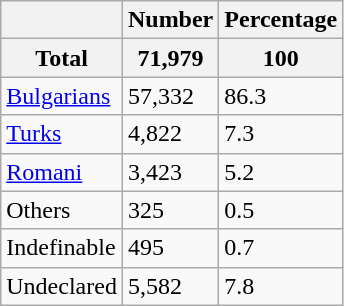<table class="wikitable">
<tr>
<th></th>
<th>Number</th>
<th>Percentage</th>
</tr>
<tr>
<th>Total</th>
<th>71,979</th>
<th>100</th>
</tr>
<tr>
<td><a href='#'>Bulgarians</a></td>
<td>57,332</td>
<td>86.3</td>
</tr>
<tr>
<td><a href='#'>Turks</a></td>
<td>4,822</td>
<td>7.3</td>
</tr>
<tr>
<td><a href='#'>Romani</a></td>
<td>3,423</td>
<td>5.2</td>
</tr>
<tr>
<td>Others</td>
<td>325</td>
<td>0.5</td>
</tr>
<tr>
<td>Indefinable</td>
<td>495</td>
<td>0.7</td>
</tr>
<tr>
<td>Undeclared</td>
<td>5,582</td>
<td>7.8</td>
</tr>
</table>
